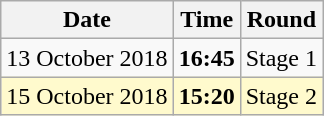<table class="wikitable">
<tr>
<th>Date</th>
<th>Time</th>
<th>Round</th>
</tr>
<tr>
<td>13 October 2018</td>
<td><strong>16:45</strong></td>
<td>Stage 1</td>
</tr>
<tr>
<td style=background:lemonchiffon>15 October 2018</td>
<td style=background:lemonchiffon><strong>15:20</strong></td>
<td style=background:lemonchiffon>Stage   2</td>
</tr>
</table>
